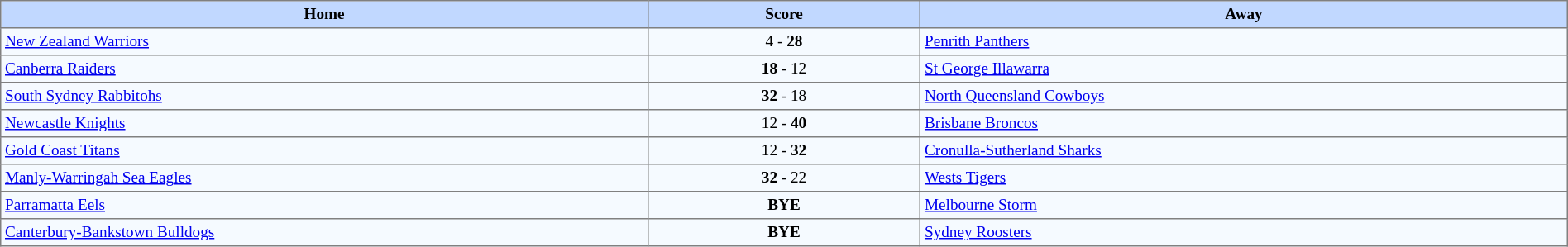<table border=1 style="border-collapse:collapse; font-size:80%;text-align:center;" cellpadding=3 cellspacing=0 width=100%>
<tr bgcolor=#C1D8FF>
<th rowpsan=2 width=19%>Home</th>
<th rowspan=1 width=8%>Score</th>
<th rowpsan=2 width=19%>Away</th>
</tr>
<tr style="text-align:center; background:#f5faff;">
<td align="left"> <a href='#'>New Zealand Warriors</a></td>
<td>4 - <strong>28</strong></td>
<td align="left"> <a href='#'>Penrith Panthers</a></td>
</tr>
<tr style="text-align:center; background:#f5faff;">
<td align="left"> <a href='#'>Canberra Raiders</a></td>
<td><strong>18</strong> - 12</td>
<td align="left"> <a href='#'>St George Illawarra</a></td>
</tr>
<tr style="text-align:center; background:#f5faff;">
<td align="left"> <a href='#'>South Sydney Rabbitohs</a></td>
<td><strong>32</strong> - 18</td>
<td align="left"> <a href='#'>North Queensland Cowboys</a></td>
</tr>
<tr style="text-align:center; background:#f5faff;">
<td align="left"> <a href='#'>Newcastle Knights</a></td>
<td>12 - <strong>40</strong></td>
<td align="left"> <a href='#'>Brisbane Broncos</a></td>
</tr>
<tr style="text-align:center; background:#f5faff;">
<td align="left"> <a href='#'>Gold Coast Titans</a></td>
<td>12 - <strong>32</strong></td>
<td align="left"> <a href='#'>Cronulla-Sutherland Sharks</a></td>
</tr>
<tr style="text-align:center; background:#f5faff;">
<td align="left"> <a href='#'>Manly-Warringah Sea Eagles</a></td>
<td><strong>32</strong> - 22</td>
<td align="left"> <a href='#'>Wests Tigers</a></td>
</tr>
<tr style="text-align:center; background:#f5faff;">
<td align="left"> <a href='#'>Parramatta Eels</a></td>
<td><strong>BYE</strong></td>
<td align="left"> <a href='#'>Melbourne Storm</a></td>
</tr>
<tr style="text-align:center; background:#f5faff;">
<td align="left"> <a href='#'>Canterbury-Bankstown Bulldogs</a></td>
<td><strong>BYE</strong></td>
<td align="left"> <a href='#'>Sydney Roosters</a></td>
</tr>
</table>
